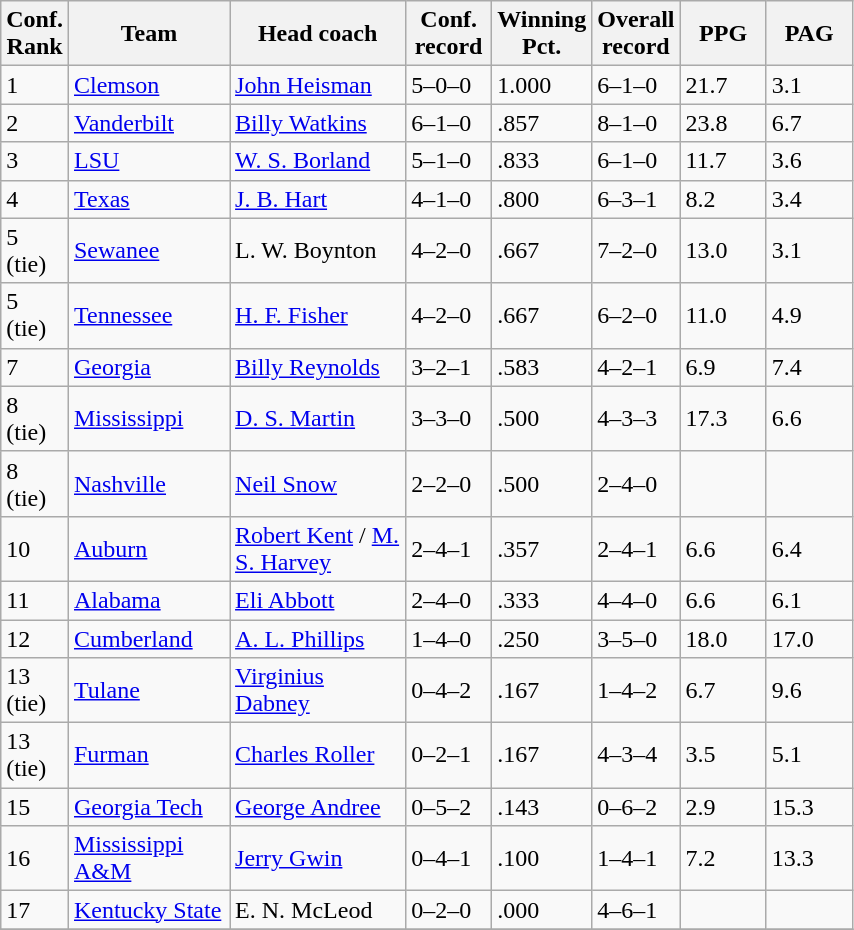<table class="sortable wikitable">
<tr>
<th width="25">Conf. Rank</th>
<th width="100">Team</th>
<th width="110">Head coach</th>
<th width="50">Conf. record</th>
<th width="50">Winning Pct.</th>
<th width="50">Overall record</th>
<th width="50">PPG</th>
<th width="50">PAG</th>
</tr>
<tr align="left" bgcolor="">
<td>1</td>
<td><a href='#'>Clemson</a></td>
<td><a href='#'>John Heisman</a></td>
<td>5–0–0</td>
<td>1.000</td>
<td>6–1–0</td>
<td>21.7</td>
<td>3.1</td>
</tr>
<tr align="left" bgcolor="">
<td>2</td>
<td><a href='#'>Vanderbilt</a></td>
<td><a href='#'>Billy Watkins</a></td>
<td>6–1–0</td>
<td>.857</td>
<td>8–1–0</td>
<td>23.8</td>
<td>6.7</td>
</tr>
<tr align="left" bgcolor="">
<td>3</td>
<td><a href='#'>LSU</a></td>
<td><a href='#'>W. S. Borland</a></td>
<td>5–1–0</td>
<td>.833</td>
<td>6–1–0</td>
<td>11.7</td>
<td>3.6</td>
</tr>
<tr align="left" bgcolor="">
<td>4</td>
<td><a href='#'>Texas</a></td>
<td><a href='#'>J. B. Hart</a></td>
<td>4–1–0</td>
<td>.800</td>
<td>6–3–1</td>
<td>8.2</td>
<td>3.4</td>
</tr>
<tr align="left" bgcolor="">
<td>5 (tie)</td>
<td><a href='#'>Sewanee</a></td>
<td>L. W. Boynton</td>
<td>4–2–0</td>
<td>.667</td>
<td>7–2–0</td>
<td>13.0</td>
<td>3.1</td>
</tr>
<tr align="left" bgcolor="">
<td>5 (tie)</td>
<td><a href='#'>Tennessee</a></td>
<td><a href='#'>H. F. Fisher</a></td>
<td>4–2–0</td>
<td>.667</td>
<td>6–2–0</td>
<td>11.0</td>
<td>4.9</td>
</tr>
<tr align="left" bgcolor="">
<td>7</td>
<td><a href='#'>Georgia</a></td>
<td><a href='#'>Billy Reynolds</a></td>
<td>3–2–1</td>
<td>.583</td>
<td>4–2–1</td>
<td>6.9</td>
<td>7.4</td>
</tr>
<tr align="left" bgcolor="">
<td>8 (tie)</td>
<td><a href='#'>Mississippi</a></td>
<td><a href='#'>D. S. Martin</a></td>
<td>3–3–0</td>
<td>.500</td>
<td>4–3–3</td>
<td>17.3</td>
<td>6.6</td>
</tr>
<tr align="left" bgcolor="">
<td>8 (tie)</td>
<td><a href='#'>Nashville</a></td>
<td><a href='#'>Neil Snow</a></td>
<td>2–2–0</td>
<td>.500</td>
<td>2–4–0</td>
<td></td>
<td></td>
</tr>
<tr align="left" bgcolor="">
<td>10</td>
<td><a href='#'>Auburn</a></td>
<td><a href='#'>Robert Kent</a> / <a href='#'>M. S. Harvey</a></td>
<td>2–4–1</td>
<td>.357</td>
<td>2–4–1</td>
<td>6.6</td>
<td>6.4</td>
</tr>
<tr align="left" bgcolor="">
<td>11</td>
<td><a href='#'>Alabama</a></td>
<td><a href='#'>Eli Abbott</a></td>
<td>2–4–0</td>
<td>.333</td>
<td>4–4–0</td>
<td>6.6</td>
<td>6.1</td>
</tr>
<tr align="left" bgcolor="">
<td>12</td>
<td><a href='#'>Cumberland</a></td>
<td><a href='#'>A. L. Phillips</a></td>
<td>1–4–0</td>
<td>.250</td>
<td>3–5–0</td>
<td>18.0</td>
<td>17.0</td>
</tr>
<tr align="left" bgcolor="">
<td>13 (tie)</td>
<td><a href='#'>Tulane</a></td>
<td><a href='#'>Virginius Dabney</a></td>
<td>0–4–2</td>
<td>.167</td>
<td>1–4–2</td>
<td>6.7</td>
<td>9.6</td>
</tr>
<tr align="left" bgcolor="">
<td>13 (tie)</td>
<td><a href='#'>Furman</a></td>
<td><a href='#'>Charles Roller</a></td>
<td>0–2–1</td>
<td>.167</td>
<td>4–3–4</td>
<td>3.5</td>
<td>5.1</td>
</tr>
<tr align="left" bgcolor="">
<td>15</td>
<td><a href='#'>Georgia Tech</a></td>
<td><a href='#'>George Andree</a></td>
<td>0–5–2</td>
<td>.143</td>
<td>0–6–2</td>
<td>2.9</td>
<td>15.3</td>
</tr>
<tr align="left" bgcolor="">
<td>16</td>
<td><a href='#'>Mississippi A&M</a></td>
<td><a href='#'>Jerry Gwin</a></td>
<td>0–4–1</td>
<td>.100</td>
<td>1–4–1</td>
<td>7.2</td>
<td>13.3</td>
</tr>
<tr align="left" bgcolor="">
<td>17</td>
<td><a href='#'>Kentucky State</a></td>
<td>E. N. McLeod</td>
<td>0–2–0</td>
<td>.000</td>
<td>4–6–1</td>
<td></td>
<td></td>
</tr>
<tr align="left" bgcolor="">
</tr>
</table>
